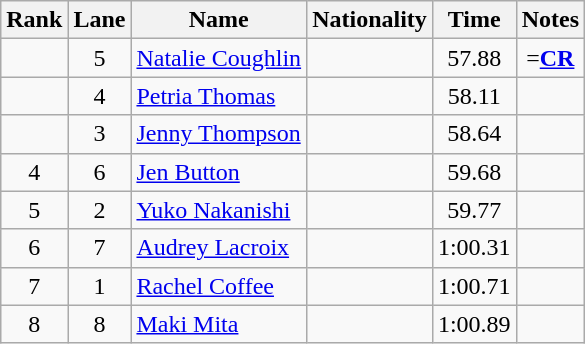<table class="wikitable sortable" style="text-align:center">
<tr>
<th>Rank</th>
<th>Lane</th>
<th>Name</th>
<th>Nationality</th>
<th>Time</th>
<th>Notes</th>
</tr>
<tr>
<td></td>
<td>5</td>
<td align=left><a href='#'>Natalie Coughlin</a></td>
<td align=left></td>
<td>57.88</td>
<td>=<strong><a href='#'>CR</a></strong></td>
</tr>
<tr>
<td></td>
<td>4</td>
<td align=left><a href='#'>Petria Thomas</a></td>
<td align=left></td>
<td>58.11</td>
<td></td>
</tr>
<tr>
<td></td>
<td>3</td>
<td align=left><a href='#'>Jenny Thompson</a></td>
<td align=left></td>
<td>58.64</td>
<td></td>
</tr>
<tr>
<td>4</td>
<td>6</td>
<td align=left><a href='#'>Jen Button</a></td>
<td align=left></td>
<td>59.68</td>
<td></td>
</tr>
<tr>
<td>5</td>
<td>2</td>
<td align=left><a href='#'>Yuko Nakanishi</a></td>
<td align=left></td>
<td>59.77</td>
<td></td>
</tr>
<tr>
<td>6</td>
<td>7</td>
<td align=left><a href='#'>Audrey Lacroix</a></td>
<td align=left></td>
<td>1:00.31</td>
<td></td>
</tr>
<tr>
<td>7</td>
<td>1</td>
<td align=left><a href='#'>Rachel Coffee</a></td>
<td align=left></td>
<td>1:00.71</td>
<td></td>
</tr>
<tr>
<td>8</td>
<td>8</td>
<td align=left><a href='#'>Maki Mita</a></td>
<td align=left></td>
<td>1:00.89</td>
<td></td>
</tr>
</table>
